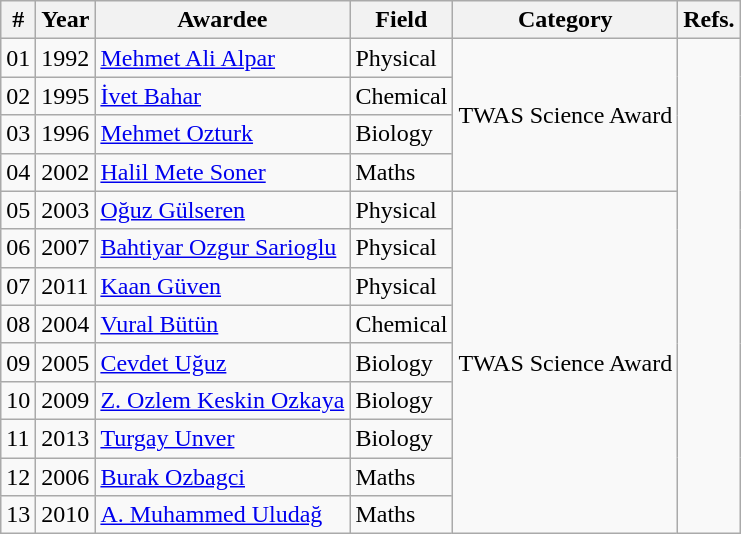<table class="wikitable sortable plainrowheaders">
<tr>
<th scope="col">#</th>
<th scope="col">Year</th>
<th scope="col">Awardee</th>
<th scope="col">Field</th>
<th scope="col">Category</th>
<th scope="col">Refs.</th>
</tr>
<tr>
<td>01</td>
<td>1992</td>
<td><a href='#'>Mehmet Ali Alpar</a></td>
<td>Physical</td>
<td rowspan="4">TWAS Science Award</td>
<td rowspan="13"></td>
</tr>
<tr>
<td>02</td>
<td>1995</td>
<td><a href='#'>İvet Bahar</a></td>
<td>Chemical</td>
</tr>
<tr>
<td>03</td>
<td>1996</td>
<td><a href='#'>Mehmet Ozturk</a></td>
<td>Biology</td>
</tr>
<tr>
<td>04</td>
<td>2002</td>
<td><a href='#'>Halil Mete Soner</a></td>
<td>Maths</td>
</tr>
<tr>
<td>05</td>
<td>2003</td>
<td><a href='#'>Oğuz Gülseren</a></td>
<td>Physical</td>
<td rowspan="9">TWAS Science Award</td>
</tr>
<tr>
<td>06</td>
<td>2007</td>
<td><a href='#'>Bahtiyar Ozgur Sarioglu</a></td>
<td>Physical</td>
</tr>
<tr>
<td>07</td>
<td>2011</td>
<td><a href='#'>Kaan Güven</a></td>
<td>Physical</td>
</tr>
<tr>
<td>08</td>
<td>2004</td>
<td><a href='#'>Vural Bütün</a></td>
<td>Chemical</td>
</tr>
<tr>
<td>09</td>
<td>2005</td>
<td><a href='#'>Cevdet Uğuz</a></td>
<td>Biology</td>
</tr>
<tr>
<td>10</td>
<td>2009</td>
<td><a href='#'>Z. Ozlem Keskin Ozkaya</a></td>
<td>Biology</td>
</tr>
<tr>
<td>11</td>
<td>2013</td>
<td><a href='#'>Turgay Unver</a></td>
<td>Biology</td>
</tr>
<tr>
<td>12</td>
<td>2006</td>
<td><a href='#'>Burak Ozbagci</a></td>
<td>Maths</td>
</tr>
<tr>
<td>13</td>
<td>2010</td>
<td><a href='#'>A. Muhammed Uludağ</a></td>
<td>Maths</td>
</tr>
</table>
